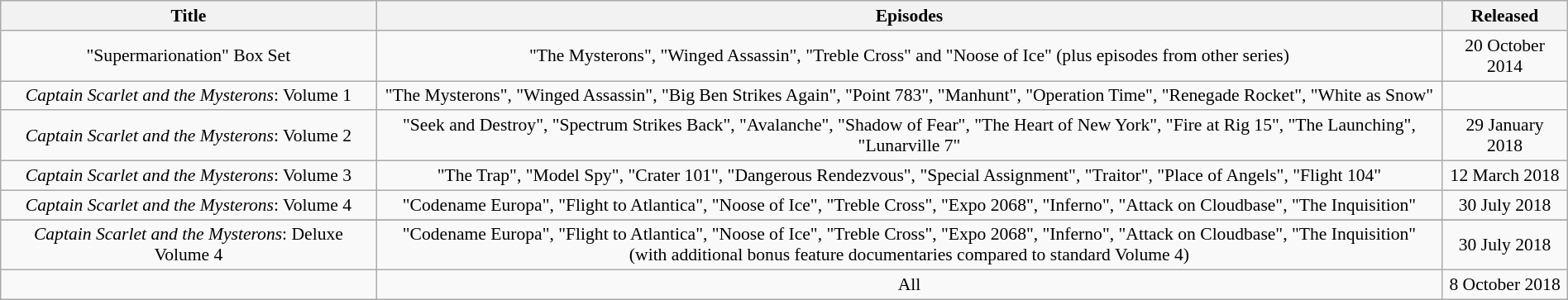<table class="wikitable" style="width: 100%; text-align: center; font-size: 90%">
<tr>
<th>Title</th>
<th>Episodes</th>
<th>Released</th>
</tr>
<tr>
<td>"Supermarionation" Box Set</td>
<td>"The Mysterons", "Winged Assassin", "Treble Cross" and "Noose of Ice" (plus episodes from other series)</td>
<td>20 October 2014</td>
</tr>
<tr>
<td><em>Captain Scarlet and the Mysterons</em>: Volume 1</td>
<td>"The Mysterons", "Winged Assassin", "Big Ben Strikes Again", "Point 783", "Manhunt", "Operation Time", "Renegade Rocket", "White as Snow"</td>
<td></td>
</tr>
<tr>
<td><em>Captain Scarlet and the Mysterons</em>: Volume 2</td>
<td>"Seek and Destroy", "Spectrum Strikes Back", "Avalanche", "Shadow of Fear", "The Heart of New York", "Fire at Rig 15", "The Launching", "Lunarville 7"</td>
<td>29 January 2018</td>
</tr>
<tr>
<td><em>Captain Scarlet and the Mysterons</em>: Volume 3</td>
<td>"The Trap", "Model Spy", "Crater 101", "Dangerous Rendezvous", "Special Assignment", "Traitor", "Place of Angels", "Flight 104"</td>
<td>12 March 2018</td>
</tr>
<tr>
<td><em>Captain Scarlet and the Mysterons</em>: Volume 4</td>
<td>"Codename Europa", "Flight to Atlantica", "Noose of Ice", "Treble Cross", "Expo 2068", "Inferno", "Attack on Cloudbase", "The Inquisition"</td>
<td>30 July 2018</td>
</tr>
<tr>
</tr>
<tr>
<td><em>Captain Scarlet and the Mysterons</em>: Deluxe Volume 4</td>
<td>"Codename Europa", "Flight to Atlantica", "Noose of Ice", "Treble Cross", "Expo 2068", "Inferno", "Attack on Cloudbase", "The Inquisition"<br>(with additional bonus feature documentaries compared to standard Volume 4)</td>
<td>30 July 2018</td>
</tr>
<tr>
<td></td>
<td>All</td>
<td>8 October 2018</td>
</tr>
</table>
